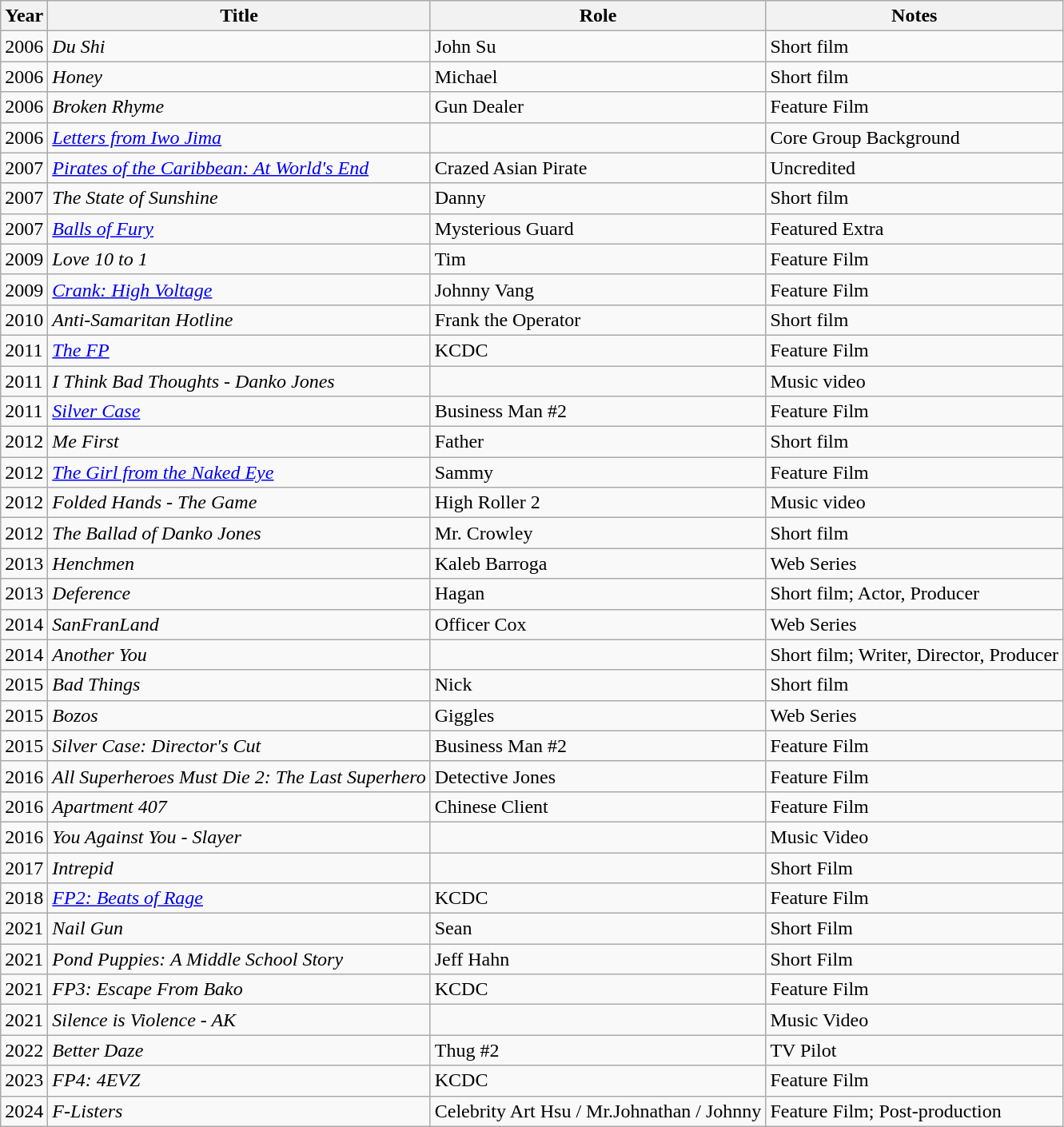<table class="wikitable sortable">
<tr>
<th>Year</th>
<th>Title</th>
<th>Role</th>
<th class="unsortable">Notes</th>
</tr>
<tr>
<td>2006</td>
<td><em>Du Shi</em></td>
<td>John Su</td>
<td>Short film</td>
</tr>
<tr>
<td>2006</td>
<td><em>Honey</em></td>
<td>Michael</td>
<td>Short film</td>
</tr>
<tr>
<td>2006</td>
<td><em>Broken Rhyme</em></td>
<td>Gun Dealer</td>
<td>Feature Film</td>
</tr>
<tr>
<td>2006</td>
<td><em><a href='#'>Letters from Iwo Jima</a></em></td>
<td></td>
<td>Core Group Background</td>
</tr>
<tr>
<td>2007</td>
<td><em><a href='#'>Pirates of the Caribbean: At World's End</a></em></td>
<td>Crazed Asian Pirate</td>
<td>Uncredited</td>
</tr>
<tr>
<td>2007</td>
<td><em>The State of Sunshine</em></td>
<td>Danny</td>
<td>Short film</td>
</tr>
<tr>
<td>2007</td>
<td><em><a href='#'>Balls of Fury</a></em></td>
<td>Mysterious Guard</td>
<td>Featured Extra</td>
</tr>
<tr>
<td>2009</td>
<td><em>Love 10 to 1</em></td>
<td>Tim</td>
<td>Feature Film</td>
</tr>
<tr>
<td>2009</td>
<td><em><a href='#'>Crank: High Voltage</a></em></td>
<td>Johnny Vang</td>
<td>Feature Film</td>
</tr>
<tr>
<td>2010</td>
<td><em>Anti-Samaritan Hotline</em></td>
<td>Frank the Operator</td>
<td>Short film</td>
</tr>
<tr>
<td>2011</td>
<td><em><a href='#'>The FP</a></em></td>
<td>KCDC</td>
<td>Feature Film</td>
</tr>
<tr>
<td>2011</td>
<td><em>I Think Bad Thoughts - Danko Jones</em></td>
<td></td>
<td>Music video</td>
</tr>
<tr>
<td>2011</td>
<td><em><a href='#'>Silver Case</a></em></td>
<td>Business Man #2</td>
<td>Feature Film</td>
</tr>
<tr>
<td>2012</td>
<td><em>Me First</em></td>
<td>Father</td>
<td>Short film</td>
</tr>
<tr>
<td>2012</td>
<td><em><a href='#'>The Girl from the Naked Eye</a></em></td>
<td>Sammy</td>
<td>Feature Film</td>
</tr>
<tr>
<td>2012</td>
<td><em>Folded Hands - The Game</em></td>
<td>High Roller 2</td>
<td>Music video</td>
</tr>
<tr>
<td>2012</td>
<td><em>The Ballad of Danko Jones</em></td>
<td>Mr. Crowley</td>
<td>Short film</td>
</tr>
<tr>
<td>2013</td>
<td><em>Henchmen</em></td>
<td>Kaleb Barroga</td>
<td>Web Series</td>
</tr>
<tr>
<td>2013</td>
<td><em>Deference</em></td>
<td>Hagan</td>
<td>Short film; Actor, Producer</td>
</tr>
<tr>
<td>2014</td>
<td><em>SanFranLand</em></td>
<td>Officer Cox</td>
<td>Web Series</td>
</tr>
<tr>
<td>2014</td>
<td><em>Another You</em></td>
<td></td>
<td>Short film; Writer, Director, Producer</td>
</tr>
<tr>
<td>2015</td>
<td><em>Bad Things</em></td>
<td>Nick</td>
<td>Short film</td>
</tr>
<tr>
<td>2015</td>
<td><em>Bozos</em></td>
<td>Giggles</td>
<td>Web Series</td>
</tr>
<tr>
<td>2015</td>
<td><em>Silver Case: Director's Cut</em></td>
<td>Business Man #2</td>
<td>Feature Film</td>
</tr>
<tr>
<td>2016</td>
<td><em>All Superheroes Must Die 2: The Last Superhero</em></td>
<td>Detective Jones</td>
<td>Feature Film</td>
</tr>
<tr>
<td>2016</td>
<td><em>Apartment 407</em></td>
<td>Chinese Client</td>
<td>Feature Film</td>
</tr>
<tr>
<td>2016</td>
<td><em>You Against You - Slayer</em></td>
<td></td>
<td>Music Video</td>
</tr>
<tr>
<td>2017</td>
<td><em>Intrepid</em></td>
<td></td>
<td>Short Film</td>
</tr>
<tr>
<td>2018</td>
<td><em><a href='#'>FP2: Beats of Rage</a></em></td>
<td>KCDC</td>
<td>Feature Film</td>
</tr>
<tr>
<td>2021</td>
<td><em>Nail Gun</em></td>
<td>Sean</td>
<td>Short Film</td>
</tr>
<tr>
<td>2021</td>
<td><em>Pond Puppies: A Middle School Story</em></td>
<td>Jeff Hahn</td>
<td>Short Film</td>
</tr>
<tr>
<td>2021</td>
<td><em>FP3: Escape From Bako</em></td>
<td>KCDC</td>
<td>Feature Film</td>
</tr>
<tr>
<td>2021</td>
<td><em>Silence is Violence - AK</em></td>
<td></td>
<td>Music Video</td>
</tr>
<tr>
<td>2022</td>
<td><em>Better Daze</em></td>
<td>Thug #2</td>
<td>TV Pilot</td>
</tr>
<tr>
<td>2023</td>
<td><em>FP4: 4EVZ</em></td>
<td>KCDC</td>
<td>Feature Film</td>
</tr>
<tr>
<td>2024</td>
<td><em>F-Listers</em></td>
<td>Celebrity Art Hsu / Mr.Johnathan / Johnny</td>
<td>Feature Film; Post-production</td>
</tr>
</table>
